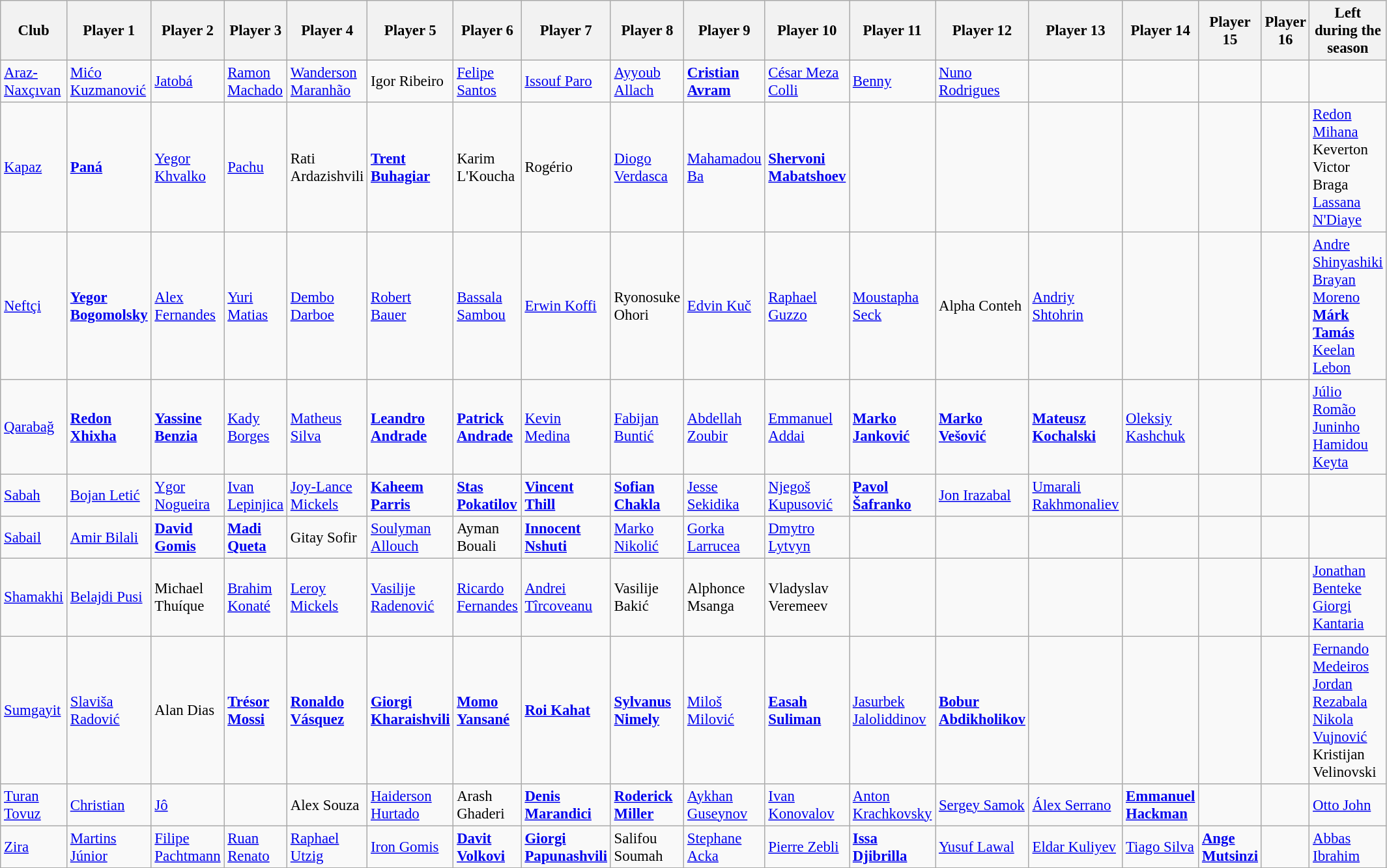<table class="wikitable" style="font-size:95%;">
<tr>
<th>Club</th>
<th>Player 1</th>
<th>Player 2</th>
<th>Player 3</th>
<th>Player 4</th>
<th>Player 5</th>
<th>Player 6</th>
<th>Player 7</th>
<th>Player 8</th>
<th>Player 9</th>
<th>Player 10</th>
<th>Player 11</th>
<th>Player 12</th>
<th>Player 13</th>
<th>Player 14</th>
<th>Player 15</th>
<th>Player 16</th>
<th>Left during the season</th>
</tr>
<tr>
<td><a href='#'>Araz-Naxçıvan</a></td>
<td> <a href='#'>Mićo Kuzmanović</a></td>
<td> <a href='#'>Jatobá</a></td>
<td> <a href='#'>Ramon Machado</a></td>
<td> <a href='#'>Wanderson Maranhão</a></td>
<td> Igor Ribeiro</td>
<td> <a href='#'>Felipe Santos</a></td>
<td> <a href='#'>Issouf Paro</a></td>
<td> <a href='#'>Ayyoub Allach</a></td>
<td> <strong><a href='#'>Cristian Avram</a></strong></td>
<td> <a href='#'>César Meza Colli</a></td>
<td> <a href='#'>Benny</a></td>
<td> <a href='#'>Nuno Rodrigues</a></td>
<td></td>
<td></td>
<td></td>
<td></td>
<td></td>
</tr>
<tr>
<td><a href='#'>Kapaz</a></td>
<td> <strong><a href='#'>Paná</a></strong></td>
<td> <a href='#'>Yegor Khvalko</a></td>
<td> <a href='#'>Pachu</a></td>
<td> Rati Ardazishvili</td>
<td> <strong><a href='#'>Trent Buhagiar</a></strong></td>
<td> Karim L'Koucha</td>
<td> Rogério</td>
<td> <a href='#'>Diogo Verdasca</a></td>
<td> <a href='#'>Mahamadou Ba</a></td>
<td> <strong><a href='#'>Shervoni Mabatshoev</a></strong></td>
<td></td>
<td></td>
<td></td>
<td></td>
<td></td>
<td></td>
<td> <a href='#'>Redon Mihana</a> <br>  Keverton <br>  Victor Braga <br>  <a href='#'>Lassana N'Diaye</a></td>
</tr>
<tr>
<td><a href='#'>Neftçi</a></td>
<td> <strong><a href='#'>Yegor Bogomolsky</a></strong></td>
<td> <a href='#'>Alex Fernandes</a></td>
<td> <a href='#'>Yuri Matias</a></td>
<td> <a href='#'>Dembo Darboe</a></td>
<td> <a href='#'>Robert Bauer</a></td>
<td> <a href='#'>Bassala Sambou</a></td>
<td> <a href='#'>Erwin Koffi</a></td>
<td> Ryonosuke Ohori</td>
<td> <a href='#'>Edvin Kuč</a></td>
<td> <a href='#'>Raphael Guzzo</a></td>
<td> <a href='#'>Moustapha Seck</a></td>
<td> Alpha Conteh</td>
<td> <a href='#'>Andriy Shtohrin</a></td>
<td></td>
<td></td>
<td></td>
<td> <a href='#'>Andre Shinyashiki</a> <br>  <a href='#'>Brayan Moreno</a> <br>  <strong><a href='#'>Márk Tamás</a></strong> <br>  <a href='#'>Keelan Lebon</a></td>
</tr>
<tr>
<td><a href='#'>Qarabağ</a></td>
<td> <strong><a href='#'>Redon Xhixha</a></strong></td>
<td> <strong><a href='#'>Yassine Benzia</a></strong></td>
<td> <a href='#'>Kady Borges</a></td>
<td> <a href='#'>Matheus Silva</a></td>
<td> <strong><a href='#'>Leandro Andrade</a></strong></td>
<td> <strong><a href='#'>Patrick Andrade</a></strong></td>
<td> <a href='#'>Kevin Medina</a></td>
<td> <a href='#'>Fabijan Buntić</a></td>
<td> <a href='#'>Abdellah Zoubir</a></td>
<td> <a href='#'>Emmanuel Addai</a></td>
<td> <strong><a href='#'>Marko Janković</a></strong></td>
<td> <strong><a href='#'>Marko Vešović</a></strong></td>
<td> <strong><a href='#'>Mateusz Kochalski</a></strong></td>
<td> <a href='#'>Oleksiy Kashchuk</a></td>
<td></td>
<td></td>
<td> <a href='#'>Júlio Romão</a> <br>  <a href='#'>Juninho</a> <br>  <a href='#'>Hamidou Keyta</a></td>
</tr>
<tr>
<td><a href='#'>Sabah</a></td>
<td> <a href='#'>Bojan Letić</a></td>
<td> <a href='#'>Ygor Nogueira</a></td>
<td> <a href='#'>Ivan Lepinjica</a></td>
<td> <a href='#'>Joy-Lance Mickels</a></td>
<td> <strong><a href='#'>Kaheem Parris</a></strong></td>
<td> <strong><a href='#'>Stas Pokatilov</a></strong></td>
<td> <strong><a href='#'>Vincent Thill</a></strong></td>
<td> <strong><a href='#'>Sofian Chakla</a></strong></td>
<td> <a href='#'>Jesse Sekidika</a></td>
<td> <a href='#'>Njegoš Kupusović</a></td>
<td> <strong><a href='#'>Pavol Šafranko</a></strong></td>
<td> <a href='#'>Jon Irazabal</a></td>
<td> <a href='#'>Umarali Rakhmonaliev</a></td>
<td></td>
<td></td>
<td></td>
<td></td>
</tr>
<tr>
<td><a href='#'>Sabail</a></td>
<td> <a href='#'>Amir Bilali</a></td>
<td> <strong><a href='#'>David Gomis</a></strong></td>
<td> <strong><a href='#'>Madi Queta</a></strong></td>
<td> Gitay Sofir</td>
<td> <a href='#'>Soulyman Allouch</a></td>
<td> Ayman Bouali</td>
<td> <strong><a href='#'>Innocent Nshuti</a></strong></td>
<td> <a href='#'>Marko Nikolić</a></td>
<td> <a href='#'>Gorka Larrucea</a></td>
<td> <a href='#'>Dmytro Lytvyn</a></td>
<td></td>
<td></td>
<td></td>
<td></td>
<td></td>
<td></td>
<td></td>
</tr>
<tr>
<td><a href='#'>Shamakhi</a></td>
<td> <a href='#'>Belajdi Pusi</a></td>
<td> Michael Thuíque</td>
<td> <a href='#'>Brahim Konaté</a></td>
<td> <a href='#'>Leroy Mickels</a></td>
<td> <a href='#'>Vasilije Radenović</a></td>
<td> <a href='#'>Ricardo Fernandes</a></td>
<td> <a href='#'>Andrei Tîrcoveanu</a></td>
<td> Vasilije Bakić</td>
<td> Alphonce Msanga</td>
<td> Vladyslav Veremeev</td>
<td></td>
<td></td>
<td></td>
<td></td>
<td></td>
<td></td>
<td> <a href='#'>Jonathan Benteke</a> <br>  <a href='#'>Giorgi Kantaria</a></td>
</tr>
<tr>
<td><a href='#'>Sumgayit</a></td>
<td> <a href='#'>Slaviša Radović</a></td>
<td> Alan Dias</td>
<td> <strong><a href='#'>Trésor Mossi</a></strong></td>
<td> <strong><a href='#'>Ronaldo Vásquez</a></strong></td>
<td> <strong><a href='#'>Giorgi Kharaishvili</a></strong></td>
<td> <strong><a href='#'>Momo Yansané</a></strong></td>
<td> <strong><a href='#'>Roi Kahat</a></strong></td>
<td> <strong><a href='#'>Sylvanus Nimely</a></strong></td>
<td> <a href='#'>Miloš Milović</a></td>
<td> <strong><a href='#'>Easah Suliman</a></strong></td>
<td> <a href='#'>Jasurbek Jaloliddinov</a></td>
<td> <strong><a href='#'>Bobur Abdikholikov</a></strong></td>
<td></td>
<td></td>
<td></td>
<td></td>
<td> <a href='#'>Fernando Medeiros</a> <br>  <a href='#'>Jordan Rezabala</a> <br>  <a href='#'>Nikola Vujnović</a> <br>  Kristijan Velinovski</td>
</tr>
<tr>
<td><a href='#'>Turan Tovuz</a></td>
<td> <a href='#'>Christian</a></td>
<td> <a href='#'>Jô</a></td>
<td> </td>
<td> Alex Souza</td>
<td> <a href='#'>Haiderson Hurtado</a></td>
<td> Arash Ghaderi</td>
<td> <strong><a href='#'>Denis Marandici</a></strong></td>
<td> <strong><a href='#'>Roderick Miller</a></strong></td>
<td> <a href='#'>Aykhan Guseynov</a></td>
<td> <a href='#'>Ivan Konovalov</a></td>
<td> <a href='#'>Anton Krachkovsky</a></td>
<td> <a href='#'>Sergey Samok</a></td>
<td> <a href='#'>Álex Serrano</a></td>
<td> <strong><a href='#'>Emmanuel Hackman</a></strong></td>
<td></td>
<td></td>
<td> <a href='#'>Otto John</a></td>
</tr>
<tr>
<td><a href='#'>Zira</a></td>
<td> <a href='#'>Martins Júnior</a></td>
<td> <a href='#'>Filipe Pachtmann</a></td>
<td> <a href='#'>Ruan Renato</a></td>
<td> <a href='#'>Raphael Utzig</a></td>
<td> <a href='#'>Iron Gomis</a></td>
<td> <strong><a href='#'>Davit Volkovi</a></strong></td>
<td> <strong><a href='#'>Giorgi Papunashvili</a></strong></td>
<td> Salifou Soumah</td>
<td> <a href='#'>Stephane Acka</a></td>
<td> <a href='#'>Pierre Zebli</a></td>
<td> <strong><a href='#'>Issa Djibrilla</a></strong></td>
<td> <a href='#'>Yusuf Lawal</a></td>
<td> <a href='#'>Eldar Kuliyev</a></td>
<td> <a href='#'>Tiago Silva</a></td>
<td> <strong><a href='#'>Ange Mutsinzi</a></strong></td>
<td></td>
<td> <a href='#'>Abbas Ibrahim</a></td>
</tr>
<tr>
</tr>
</table>
